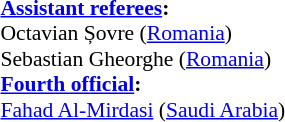<table width=50% style="font-size: 90%">
<tr>
<td><br><strong><a href='#'>Assistant referees</a>:</strong>
<br>Octavian Șovre (<a href='#'>Romania</a>)
<br>Sebastian Gheorghe (<a href='#'>Romania</a>)
<br><strong><a href='#'>Fourth official</a>:</strong>
<br><a href='#'>Fahad Al-Mirdasi</a> (<a href='#'>Saudi Arabia</a>)</td>
</tr>
</table>
